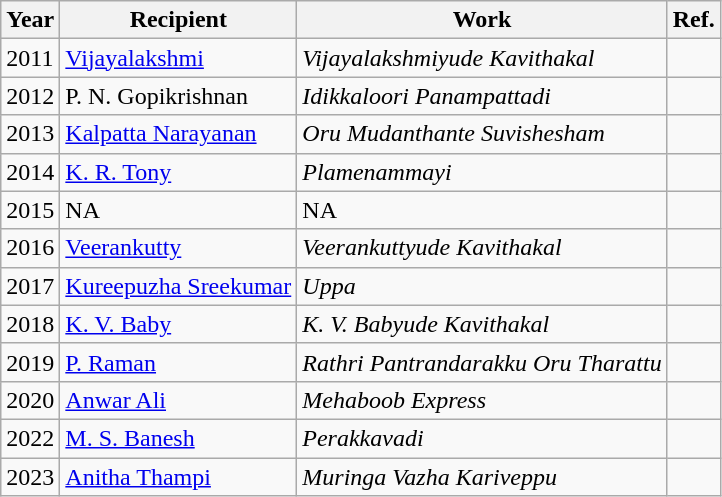<table class="wikitable">
<tr>
<th>Year</th>
<th>Recipient</th>
<th>Work</th>
<th>Ref.</th>
</tr>
<tr>
<td>2011</td>
<td><a href='#'>Vijayalakshmi</a></td>
<td><em>Vijayalakshmiyude Kavithakal</em></td>
<td></td>
</tr>
<tr>
<td>2012</td>
<td>P. N. Gopikrishnan</td>
<td><em>Idikkaloori Panampattadi</em></td>
<td></td>
</tr>
<tr>
<td>2013</td>
<td><a href='#'>Kalpatta Narayanan</a></td>
<td><em>Oru Mudanthante Suvishesham</em></td>
<td></td>
</tr>
<tr>
<td>2014</td>
<td><a href='#'>K. R. Tony</a></td>
<td><em>Plamenammayi</em></td>
<td></td>
</tr>
<tr>
<td>2015</td>
<td>NA</td>
<td>NA</td>
<td></td>
</tr>
<tr>
<td>2016</td>
<td><a href='#'>Veerankutty</a></td>
<td><em>Veerankuttyude Kavithakal</em></td>
<td></td>
</tr>
<tr>
<td>2017</td>
<td><a href='#'>Kureepuzha Sreekumar</a></td>
<td><em>Uppa</em></td>
<td></td>
</tr>
<tr>
<td>2018</td>
<td><a href='#'>K. V. Baby</a></td>
<td><em>K. V. Babyude Kavithakal</em></td>
<td></td>
</tr>
<tr>
<td>2019</td>
<td><a href='#'>P. Raman</a></td>
<td><em>Rathri Pantrandarakku Oru Tharattu</em></td>
<td></td>
</tr>
<tr>
<td>2020</td>
<td><a href='#'>Anwar Ali</a></td>
<td><em>Mehaboob Express</em></td>
<td></td>
</tr>
<tr>
<td>2022</td>
<td><a href='#'>M. S. Banesh</a></td>
<td><em>Perakkavadi</em></td>
<td></td>
</tr>
<tr>
<td>2023</td>
<td><a href='#'>Anitha Thampi</a></td>
<td><em>Muringa Vazha Kariveppu</em></td>
<td></td>
</tr>
</table>
